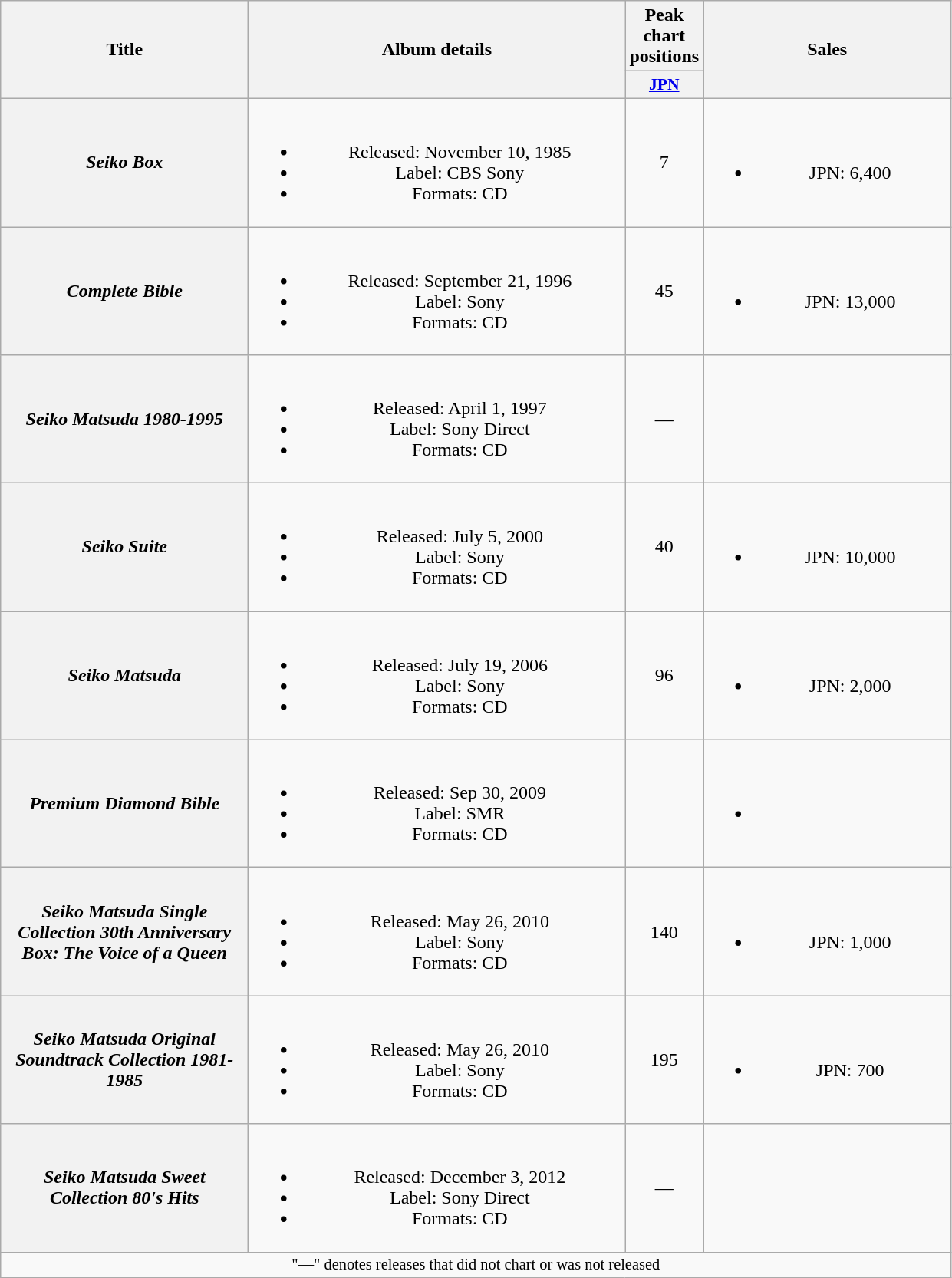<table class="wikitable plainrowheaders" style="text-align:center;" border="1">
<tr>
<th scope="col" rowspan="2" style="width:13em;">Title</th>
<th scope="col" rowspan="2" style="width:20em;">Album details</th>
<th scope="col" colspan="1">Peak chart positions</th>
<th scope="col" rowspan="2" style="width:13em;">Sales</th>
</tr>
<tr>
<th scope="col" style="width:2.5em;font-size:90%;"><a href='#'>JPN</a></th>
</tr>
<tr>
<th scope="row"><em>Seiko Box</em></th>
<td><br><ul><li>Released: November 10, 1985</li><li>Label: CBS Sony</li><li>Formats: CD</li></ul></td>
<td>7</td>
<td><br><ul><li>JPN: 6,400</li></ul></td>
</tr>
<tr>
<th scope="row"><em>Complete Bible</em></th>
<td><br><ul><li>Released: September 21, 1996</li><li>Label: Sony</li><li>Formats: CD</li></ul></td>
<td>45</td>
<td><br><ul><li>JPN: 13,000</li></ul></td>
</tr>
<tr>
<th scope="row"><em>Seiko Matsuda 1980-1995</em></th>
<td><br><ul><li>Released: April 1, 1997</li><li>Label: Sony Direct</li><li>Formats: CD</li></ul></td>
<td>—</td>
<td></td>
</tr>
<tr>
<th scope="row"><em>Seiko Suite</em></th>
<td><br><ul><li>Released: July 5, 2000</li><li>Label: Sony</li><li>Formats: CD</li></ul></td>
<td>40</td>
<td><br><ul><li>JPN: 10,000</li></ul></td>
</tr>
<tr>
<th scope="row"><em>Seiko Matsuda</em></th>
<td><br><ul><li>Released: July 19, 2006</li><li>Label: Sony</li><li>Formats: CD</li></ul></td>
<td>96</td>
<td><br><ul><li>JPN: 2,000</li></ul></td>
</tr>
<tr>
<th scope="row"><em>Premium Diamond Bible</em></th>
<td><br><ul><li>Released: Sep 30, 2009</li><li>Label: SMR</li><li>Formats: CD</li></ul></td>
<td></td>
<td><br><ul><li></li></ul></td>
</tr>
<tr>
<th scope="row"><em>Seiko Matsuda Single Collection 30th Anniversary Box: The Voice of a Queen</em></th>
<td><br><ul><li>Released: May 26, 2010</li><li>Label: Sony</li><li>Formats: CD</li></ul></td>
<td>140</td>
<td><br><ul><li>JPN: 1,000</li></ul></td>
</tr>
<tr>
<th scope="row"><em>Seiko Matsuda Original Soundtrack Collection 1981-1985</em></th>
<td><br><ul><li>Released: May 26, 2010</li><li>Label: Sony</li><li>Formats: CD</li></ul></td>
<td>195</td>
<td><br><ul><li>JPN: 700</li></ul></td>
</tr>
<tr>
<th scope="row"><em>Seiko Matsuda Sweet Collection 80's Hits</em></th>
<td><br><ul><li>Released: December 3, 2012</li><li>Label: Sony Direct</li><li>Formats: CD</li></ul></td>
<td>—</td>
<td></td>
</tr>
<tr>
<td colspan="5" style="text-align:center; font-size:85%">"—" denotes releases that did not chart or was not released</td>
</tr>
</table>
